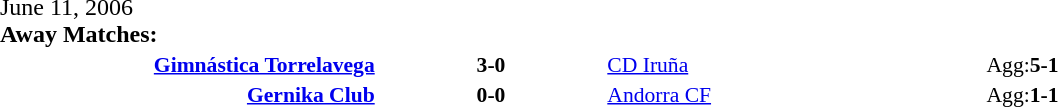<table width=100% cellspacing=1>
<tr>
<th width=20%></th>
<th width=12%></th>
<th width=20%></th>
<th></th>
</tr>
<tr>
<td>June 11, 2006<br><strong>Away Matches:</strong></td>
</tr>
<tr style=font-size:90%>
<td align=right><strong><a href='#'>Gimnástica Torrelavega</a></strong></td>
<td align=center><strong>3-0</strong></td>
<td><a href='#'>CD Iruña</a></td>
<td>Agg:<strong>5-1</strong></td>
</tr>
<tr style=font-size:90%>
<td align=right><strong><a href='#'>Gernika Club</a></strong></td>
<td align=center><strong>0-0</strong></td>
<td><a href='#'>Andorra CF</a></td>
<td>Agg:<strong>1-1</strong></td>
</tr>
</table>
